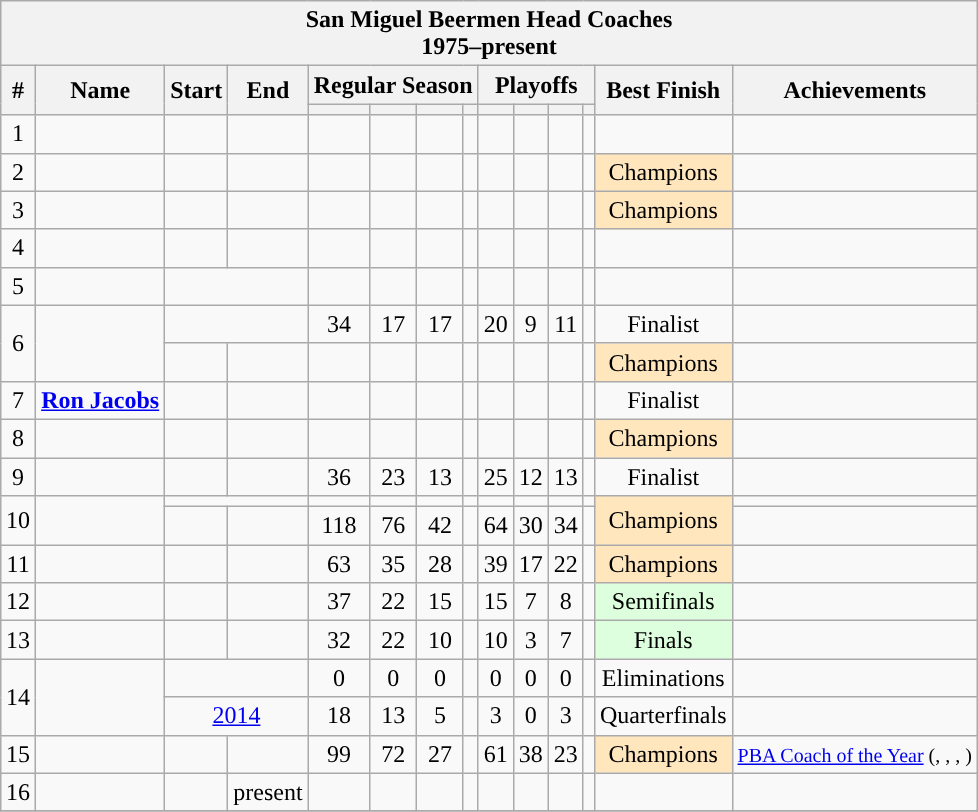<table class="wikitable plainrowheaders sortable" style="margin:1.5em auto; text-align:center;" summary="# (sortable), Name (sortable), Term (sortable), Regular season games coached (sortable), Regular season wins (sortable), Regular season losses (sortable), Regular season winning percentage (sortable), Playoffs games coached (sortable), Playoffs wins (sortable), Playoffs losses (sortable), Playoffs winning percentage (sortable), Achievements and Reference">
<tr>
<th colspan=14>San Miguel Beermen Head Coaches<br>1975–present</th>
</tr>
<tr>
<th scope="col" rowspan="2">#</th>
<th scope="col" rowspan="2">Name</th>
<th scope="col" rowspan="2">Start</th>
<th scope="col" rowspan="2">End</th>
<th class="unsortable" scope="col" colspan="4">Regular Season</th>
<th class="unsortable" scope="col" colspan="4">Playoffs</th>
<th scope="col" rowspan="2">Best Finish</th>
<th scope="col" rowspan="2" class=unsortable>Achievements</th>
</tr>
<tr>
<th scope="col"></th>
<th scope="col"></th>
<th scope="col"></th>
<th scope="col"></th>
<th scope="col"></th>
<th scope="col"></th>
<th scope="col"></th>
<th scope="col"></th>
</tr>
<tr>
<td align=center>1</td>
<th scope="row" style="background-color:transparent;"></th>
<td></td>
<td></td>
<td></td>
<td></td>
<td></td>
<td></td>
<td></td>
<td></td>
<td></td>
<td></td>
<td></td>
<td></td>
</tr>
<tr>
<td align=center>2</td>
<th scope="row" style="background-color:transparent;"></th>
<td></td>
<td></td>
<td></td>
<td></td>
<td></td>
<td></td>
<td></td>
<td></td>
<td></td>
<td></td>
<td bgcolor=#FFE6BD>Champions</td>
<td></td>
</tr>
<tr>
<td align=center>3</td>
<th scope="row" style="background-color:transparent;"></th>
<td></td>
<td></td>
<td></td>
<td></td>
<td></td>
<td></td>
<td></td>
<td></td>
<td></td>
<td></td>
<td bgcolor=#FFE6BD>Champions</td>
<td></td>
</tr>
<tr>
<td align=center>4</td>
<th scope="row" style="background-color:transparent;"></th>
<td></td>
<td></td>
<td></td>
<td></td>
<td></td>
<td></td>
<td></td>
<td></td>
<td></td>
<td></td>
<td></td>
<td></td>
</tr>
<tr>
<td align=center>5</td>
<th scope="row" style="background-color:transparent;"></th>
<td colspan=2></td>
<td></td>
<td></td>
<td></td>
<td></td>
<td></td>
<td></td>
<td></td>
<td></td>
<td></td>
<td></td>
</tr>
<tr>
<td align=center rowspan=2>6</td>
<th scope="row" style="background-color:transparent;" rowspan=2></th>
<td colspan=2></td>
<td>34</td>
<td>17</td>
<td>17</td>
<td></td>
<td>20</td>
<td>9</td>
<td>11</td>
<td></td>
<td>Finalist</td>
<td></td>
</tr>
<tr>
<td></td>
<td></td>
<td></td>
<td></td>
<td></td>
<td></td>
<td></td>
<td></td>
<td></td>
<td></td>
<td bgcolor=#FFE6BD>Champions</td>
<td></td>
</tr>
<tr>
<td align=center>7</td>
<th scope="row" style="background-color:transparent;"><a href='#'>Ron Jacobs</a></th>
<td></td>
<td></td>
<td></td>
<td></td>
<td></td>
<td></td>
<td></td>
<td></td>
<td></td>
<td></td>
<td>Finalist</td>
<td></td>
</tr>
<tr>
<td align=center>8</td>
<th scope="row" style="background-color:transparent;"></th>
<td></td>
<td></td>
<td></td>
<td></td>
<td></td>
<td></td>
<td></td>
<td></td>
<td></td>
<td></td>
<td bgcolor=#FFE6BD>Champions</td>
<td></td>
</tr>
<tr>
<td align=center>9</td>
<th scope="row" style="background-color:transparent;"></th>
<td></td>
<td></td>
<td>36</td>
<td>23</td>
<td>13</td>
<td></td>
<td>25</td>
<td>12</td>
<td>13</td>
<td></td>
<td>Finalist</td>
<td></td>
</tr>
<tr>
<td align=center rowspan=2>10</td>
<th scope="row" style="background-color:transparent;" rowspan=2></th>
<td colspan=2></td>
<td></td>
<td></td>
<td></td>
<td></td>
<td></td>
<td></td>
<td></td>
<td></td>
<td bgcolor=#FFE6BD rowspan=2>Champions</td>
<td></td>
</tr>
<tr>
<td></td>
<td></td>
<td>118</td>
<td>76</td>
<td>42</td>
<td></td>
<td>64</td>
<td>30</td>
<td>34</td>
<td></td>
<td></td>
</tr>
<tr>
<td align=center>11</td>
<th scope="row" style="background-color:transparent;"></th>
<td></td>
<td></td>
<td>63</td>
<td>35</td>
<td>28</td>
<td></td>
<td>39</td>
<td>17</td>
<td>22</td>
<td></td>
<td bgcolor=#FFE6BD>Champions</td>
<td></td>
</tr>
<tr>
<td align=center>12</td>
<th scope="row" style="background-color:transparent;"></th>
<td></td>
<td></td>
<td>37</td>
<td>22</td>
<td>15</td>
<td></td>
<td>15</td>
<td>7</td>
<td>8</td>
<td></td>
<td bgcolor=#DDFFDD>Semifinals</td>
<td></td>
</tr>
<tr>
<td align=center>13</td>
<th scope="row" style="background-color:transparent;"></th>
<td></td>
<td></td>
<td>32</td>
<td>22</td>
<td>10</td>
<td></td>
<td>10</td>
<td>3</td>
<td>7</td>
<td></td>
<td bgcolor=#DDFFDD>Finals</td>
<td></td>
</tr>
<tr>
<td align=center rowspan=2>14</td>
<th scope="row" style="background-color:transparent;" rowspan=2></th>
<td colspan=2></td>
<td>0</td>
<td>0</td>
<td>0</td>
<td></td>
<td>0</td>
<td>0</td>
<td>0</td>
<td></td>
<td>Eliminations</td>
<td></td>
</tr>
<tr>
<td colspan=2><a href='#'>2014</a></td>
<td>18</td>
<td>13</td>
<td>5</td>
<td></td>
<td>3</td>
<td>0</td>
<td>3</td>
<td></td>
<td>Quarterfinals</td>
<td></td>
</tr>
<tr>
<td align=center>15</td>
<th scope="row" style="background-color:transparent;"></th>
<td></td>
<td></td>
<td>99</td>
<td>72</td>
<td>27</td>
<td></td>
<td>61</td>
<td>38</td>
<td>23</td>
<td></td>
<td bgcolor=#FFE6BD>Champions</td>
<td><small><a href='#'>PBA Coach of the Year</a> (, , , )</small></td>
</tr>
<tr>
<td align=center>16</td>
<th scope="row" style="background-color:transparent;"></th>
<td></td>
<td>present</td>
<td></td>
<td></td>
<td></td>
<td></td>
<td></td>
<td></td>
<td></td>
<td></td>
<td></td>
<td></td>
</tr>
<tr>
</tr>
</table>
